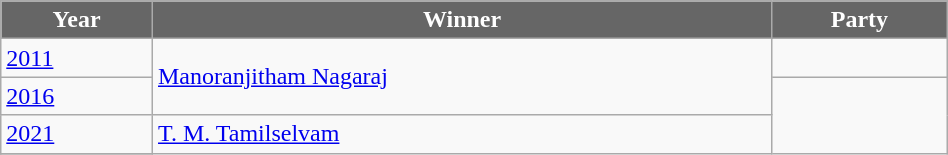<table class="wikitable" width="50%">
<tr>
<th style="background-color:#666666; color:white">Year</th>
<th style="background-color:#666666; color:white">Winner</th>
<th style="background-color:#666666; color:white" colspan="2">Party</th>
</tr>
<tr>
<td><a href='#'>2011</a></td>
<td rowspan=2><a href='#'>Manoranjitham Nagaraj</a></td>
<td></td>
</tr>
<tr>
<td><a href='#'>2016</a></td>
</tr>
<tr>
<td><a href='#'>2021</a></td>
<td rowspan=2><a href='#'>T. M. Tamilselvam</a></td>
</tr>
<tr>
</tr>
</table>
